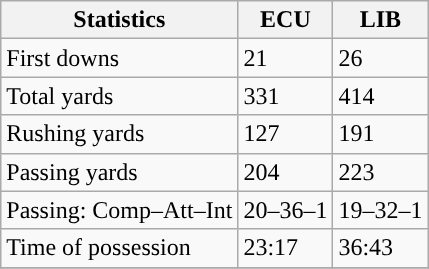<table class="wikitable" style="float: left;">
<tr>
<th>Statistics</th>
<th>ECU</th>
<th>LIB</th>
</tr>
<tr>
<td>First downs</td>
<td>21</td>
<td>26</td>
</tr>
<tr>
<td>Total yards</td>
<td>331</td>
<td>414</td>
</tr>
<tr>
<td>Rushing yards</td>
<td>127</td>
<td>191</td>
</tr>
<tr>
<td>Passing yards</td>
<td>204</td>
<td>223</td>
</tr>
<tr>
<td>Passing: Comp–Att–Int</td>
<td>20–36–1</td>
<td>19–32–1</td>
</tr>
<tr>
<td>Time of possession</td>
<td>23:17</td>
<td>36:43</td>
</tr>
<tr>
</tr>
</table>
